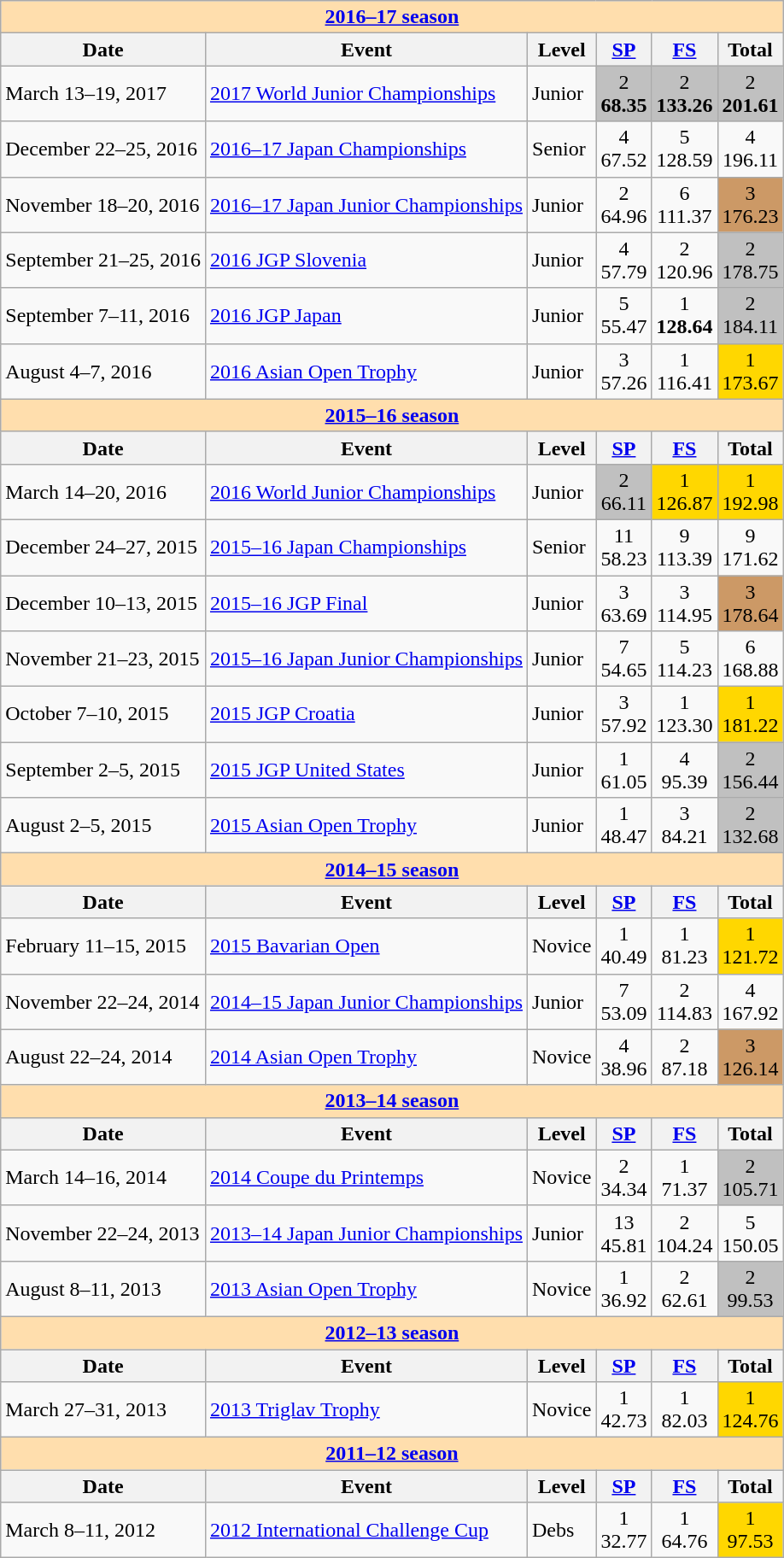<table class="wikitable">
<tr>
<th style="background-color: #ffdead; " colspan=6 align=center><a href='#'>2016–17 season</a></th>
</tr>
<tr>
<th>Date</th>
<th>Event</th>
<th>Level</th>
<th><a href='#'>SP</a></th>
<th><a href='#'>FS</a></th>
<th>Total</th>
</tr>
<tr>
<td>March 13–19, 2017</td>
<td><a href='#'>2017 World Junior Championships</a></td>
<td>Junior</td>
<td align=center bgcolor=silver>2 <br> <strong>68.35</strong></td>
<td align=center bgcolor=silver>2 <br> <strong>133.26</strong></td>
<td align=center bgcolor=silver>2 <br> <strong>201.61</strong></td>
</tr>
<tr>
<td>December 22–25, 2016</td>
<td><a href='#'>2016–17 Japan Championships</a></td>
<td>Senior</td>
<td align=center>4 <br> 67.52</td>
<td align=center>5 <br> 128.59</td>
<td align=center>4 <br> 196.11</td>
</tr>
<tr>
<td>November 18–20, 2016</td>
<td><a href='#'>2016–17 Japan Junior Championships</a></td>
<td>Junior</td>
<td align=center>2 <br> 64.96</td>
<td align=center>6 <br> 111.37</td>
<td align=center bgcolor=cc9966>3 <br> 176.23</td>
</tr>
<tr>
<td>September 21–25, 2016</td>
<td><a href='#'>2016 JGP Slovenia</a></td>
<td>Junior</td>
<td align=center>4 <br> 57.79</td>
<td align=center>2 <br> 120.96</td>
<td align=center bgcolor=silver>2 <br> 178.75</td>
</tr>
<tr>
<td>September 7–11, 2016</td>
<td><a href='#'>2016 JGP Japan</a></td>
<td>Junior</td>
<td align=center>5 <br> 55.47</td>
<td align=center>1 <br> <strong>128.64</strong></td>
<td align=center bgcolor=silver>2 <br>  184.11</td>
</tr>
<tr>
<td>August 4–7, 2016</td>
<td><a href='#'>2016 Asian Open Trophy</a></td>
<td>Junior</td>
<td align=center>3 <br> 57.26</td>
<td align=center>1 <br> 116.41</td>
<td align=center bgcolor=gold>1 <br> 173.67</td>
</tr>
<tr>
<th style="background-color: #ffdead; " colspan=6 align=center><a href='#'>2015–16 season</a></th>
</tr>
<tr>
<th>Date</th>
<th>Event</th>
<th>Level</th>
<th><a href='#'>SP</a></th>
<th><a href='#'>FS</a></th>
<th>Total</th>
</tr>
<tr>
<td>March 14–20, 2016</td>
<td><a href='#'>2016 World Junior Championships</a></td>
<td>Junior</td>
<td align=center bgcolor=silver>2 <br> 66.11</td>
<td align=center bgcolor=gold>1 <br> 126.87</td>
<td align=center bgcolor=gold>1 <br> 192.98</td>
</tr>
<tr>
<td>December 24–27, 2015</td>
<td><a href='#'>2015–16 Japan Championships</a></td>
<td>Senior</td>
<td align=center>11 <br> 58.23</td>
<td align=center>9 <br> 113.39</td>
<td align=center>9 <br> 171.62</td>
</tr>
<tr>
<td>December 10–13, 2015</td>
<td><a href='#'>2015–16 JGP Final</a></td>
<td>Junior</td>
<td align=center>3 <br> 63.69</td>
<td align=center>3 <br> 114.95</td>
<td align=center bgcolor=cc9966>3 <br> 178.64</td>
</tr>
<tr>
<td>November 21–23, 2015</td>
<td><a href='#'>2015–16 Japan Junior Championships</a></td>
<td>Junior</td>
<td align=center>7 <br> 54.65</td>
<td align=center>5 <br> 114.23</td>
<td align=center>6 <br> 168.88</td>
</tr>
<tr>
<td>October 7–10, 2015</td>
<td><a href='#'>2015 JGP Croatia</a></td>
<td>Junior</td>
<td align=center>3 <br> 57.92</td>
<td align=center>1 <br> 123.30</td>
<td align=center bgcolor=gold>1 <br> 181.22</td>
</tr>
<tr>
<td>September 2–5, 2015</td>
<td><a href='#'>2015 JGP United States</a></td>
<td>Junior</td>
<td align=center>1 <br> 61.05</td>
<td align=center>4 <br> 95.39</td>
<td align=center bgcolor=silver>2 <br> 156.44</td>
</tr>
<tr>
<td>August 2–5, 2015</td>
<td><a href='#'>2015 Asian Open Trophy</a></td>
<td>Junior</td>
<td align=center>1 <br> 48.47</td>
<td align=center>3 <br> 84.21</td>
<td align=center bgcolor=silver>2 <br> 132.68</td>
</tr>
<tr>
<th style="background-color: #ffdead; " colspan=6 align=center><a href='#'>2014–15 season</a></th>
</tr>
<tr>
<th>Date</th>
<th>Event</th>
<th>Level</th>
<th><a href='#'>SP</a></th>
<th><a href='#'>FS</a></th>
<th>Total</th>
</tr>
<tr>
<td>February 11–15, 2015</td>
<td><a href='#'>2015 Bavarian Open</a></td>
<td>Novice</td>
<td align=center>1 <br> 40.49</td>
<td align=center>1 <br> 81.23</td>
<td align=center bgcolor=gold>1 <br> 121.72</td>
</tr>
<tr>
<td>November 22–24, 2014</td>
<td><a href='#'>2014–15 Japan Junior Championships</a></td>
<td>Junior</td>
<td align=center>7 <br> 53.09</td>
<td align=center>2 <br> 114.83</td>
<td align=center>4 <br> 167.92</td>
</tr>
<tr>
<td>August 22–24, 2014</td>
<td><a href='#'>2014 Asian Open Trophy</a></td>
<td>Novice</td>
<td align=center>4 <br> 38.96</td>
<td align=center>2 <br> 87.18</td>
<td align=center bgcolor=cc9966>3 <br> 126.14</td>
</tr>
<tr>
<th style="background-color: #ffdead; " colspan=6 align=center><a href='#'>2013–14 season</a></th>
</tr>
<tr>
<th>Date</th>
<th>Event</th>
<th>Level</th>
<th><a href='#'>SP</a></th>
<th><a href='#'>FS</a></th>
<th>Total</th>
</tr>
<tr>
<td>March 14–16, 2014</td>
<td><a href='#'>2014 Coupe du Printemps</a></td>
<td>Novice</td>
<td align=center>2 <br> 34.34</td>
<td align=center>1 <br> 71.37</td>
<td align=center bgcolor=silver>2 <br> 105.71</td>
</tr>
<tr>
<td>November 22–24, 2013</td>
<td><a href='#'>2013–14 Japan Junior Championships</a></td>
<td>Junior</td>
<td align=center>13 <br> 45.81</td>
<td align=center>2 <br> 104.24</td>
<td align=center>5 <br> 150.05</td>
</tr>
<tr>
<td>August 8–11, 2013</td>
<td><a href='#'>2013 Asian Open Trophy</a></td>
<td>Novice</td>
<td align=center>1 <br> 36.92</td>
<td align=center>2 <br> 62.61</td>
<td align=center bgcolor=silver>2 <br> 99.53</td>
</tr>
<tr>
<th style="background-color: #ffdead; " colspan=6 align=center><a href='#'>2012–13 season</a></th>
</tr>
<tr>
<th>Date</th>
<th>Event</th>
<th>Level</th>
<th><a href='#'>SP</a></th>
<th><a href='#'>FS</a></th>
<th>Total</th>
</tr>
<tr>
<td>March 27–31, 2013</td>
<td><a href='#'>2013 Triglav Trophy</a></td>
<td>Novice</td>
<td align=center>1 <br> 42.73</td>
<td align=center>1 <br> 82.03</td>
<td align=center bgcolor=gold>1 <br> 124.76</td>
</tr>
<tr>
<th style="background-color: #ffdead; " colspan=6 align=center><a href='#'>2011–12 season</a></th>
</tr>
<tr>
<th>Date</th>
<th>Event</th>
<th>Level</th>
<th><a href='#'>SP</a></th>
<th><a href='#'>FS</a></th>
<th>Total</th>
</tr>
<tr>
<td>March 8–11, 2012</td>
<td><a href='#'>2012 International Challenge Cup</a></td>
<td>Debs</td>
<td align=center>1 <br> 32.77</td>
<td align=center>1 <br> 64.76</td>
<td align=center bgcolor=gold>1 <br> 97.53</td>
</tr>
</table>
